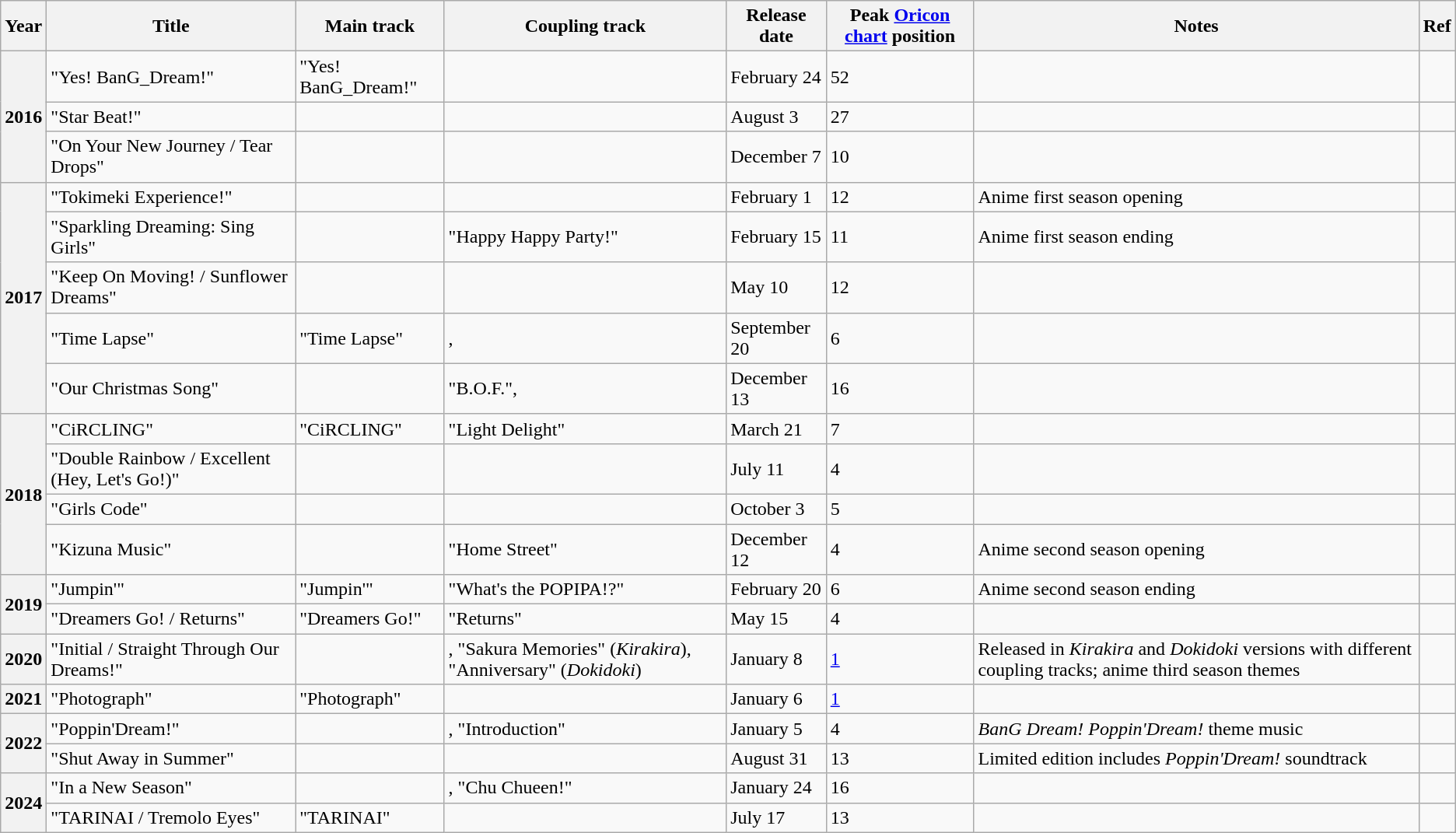<table class="wikitable" text-align: center>
<tr>
<th>Year</th>
<th>Title</th>
<th>Main track</th>
<th>Coupling track</th>
<th>Release date</th>
<th>Peak <a href='#'>Oricon chart</a> position</th>
<th>Notes</th>
<th>Ref</th>
</tr>
<tr>
<th rowspan=3>2016</th>
<td>"Yes! BanG_Dream!"</td>
<td>"Yes! BanG_Dream!"</td>
<td></td>
<td>February 24</td>
<td>52</td>
<td></td>
<td></td>
</tr>
<tr>
<td>"Star Beat!"</td>
<td></td>
<td></td>
<td>August 3</td>
<td>27</td>
<td></td>
<td></td>
</tr>
<tr>
<td>"On Your New Journey / Tear Drops"</td>
<td></td>
<td></td>
<td>December 7</td>
<td>10</td>
<td></td>
<td></td>
</tr>
<tr>
<th rowspan=5>2017</th>
<td>"Tokimeki Experience!"</td>
<td></td>
<td></td>
<td>February 1</td>
<td>12</td>
<td>Anime first season opening</td>
<td></td>
</tr>
<tr>
<td>"Sparkling Dreaming: Sing Girls"</td>
<td></td>
<td>"Happy Happy Party!"</td>
<td>February 15</td>
<td>11</td>
<td>Anime first season ending</td>
<td></td>
</tr>
<tr>
<td>"Keep On Moving! / Sunflower Dreams"</td>
<td></td>
<td></td>
<td>May 10</td>
<td>12</td>
<td></td>
<td></td>
</tr>
<tr>
<td>"Time Lapse"</td>
<td>"Time Lapse"</td>
<td>, </td>
<td>September 20</td>
<td>6</td>
<td></td>
<td></td>
</tr>
<tr>
<td>"Our Christmas Song"</td>
<td></td>
<td>"B.O.F.", </td>
<td>December 13</td>
<td>16</td>
<td></td>
<td></td>
</tr>
<tr>
<th rowspan=4>2018</th>
<td>"CiRCLING"</td>
<td>"CiRCLING"</td>
<td>"Light Delight"</td>
<td>March 21</td>
<td>7</td>
<td></td>
<td></td>
</tr>
<tr>
<td>"Double Rainbow / Excellent (Hey, Let's Go!)"</td>
<td></td>
<td></td>
<td>July 11</td>
<td>4</td>
<td></td>
<td></td>
</tr>
<tr>
<td>"Girls Code"</td>
<td></td>
<td></td>
<td>October 3</td>
<td>5</td>
<td></td>
<td></td>
</tr>
<tr>
<td>"Kizuna Music"</td>
<td></td>
<td>"Home Street"</td>
<td>December 12</td>
<td>4</td>
<td>Anime second season opening</td>
<td></td>
</tr>
<tr>
<th rowspan=2>2019</th>
<td>"Jumpin'"</td>
<td>"Jumpin'"</td>
<td>"What's the POPIPA!?"</td>
<td>February 20</td>
<td>6</td>
<td>Anime second season ending</td>
<td></td>
</tr>
<tr>
<td>"Dreamers Go! / Returns"</td>
<td>"Dreamers Go!"</td>
<td>"Returns"</td>
<td>May 15</td>
<td>4</td>
<td></td>
<td></td>
</tr>
<tr>
<th>2020</th>
<td>"Initial / Straight Through Our Dreams!"</td>
<td></td>
<td>, "Sakura Memories" (<em>Kirakira</em>), "Anniversary" (<em>Dokidoki</em>)</td>
<td>January 8</td>
<td><a href='#'>1</a></td>
<td>Released in <em>Kirakira</em> and <em>Dokidoki</em> versions with different coupling tracks; anime third season themes</td>
<td></td>
</tr>
<tr>
<th>2021</th>
<td>"Photograph"</td>
<td>"Photograph"</td>
<td></td>
<td>January 6</td>
<td><a href='#'>1</a></td>
<td></td>
<td></td>
</tr>
<tr>
<th rowspan=2>2022</th>
<td>"Poppin'Dream!"</td>
<td></td>
<td>, "Introduction"</td>
<td>January 5</td>
<td>4</td>
<td><em>BanG Dream! Poppin'Dream!</em> theme music</td>
<td></td>
</tr>
<tr>
<td>"Shut Away in Summer"</td>
<td></td>
<td></td>
<td>August 31</td>
<td>13</td>
<td>Limited edition includes <em>Poppin'Dream!</em> soundtrack</td>
<td></td>
</tr>
<tr>
<th rowspan="2">2024</th>
<td>"In a New Season"</td>
<td></td>
<td>, "Chu Chueen!"</td>
<td>January 24</td>
<td>16</td>
<td></td>
<td></td>
</tr>
<tr>
<td>"TARINAI / Tremolo Eyes"</td>
<td>"TARINAI"</td>
<td></td>
<td>July 17</td>
<td>13</td>
<td></td>
<td></td>
</tr>
</table>
